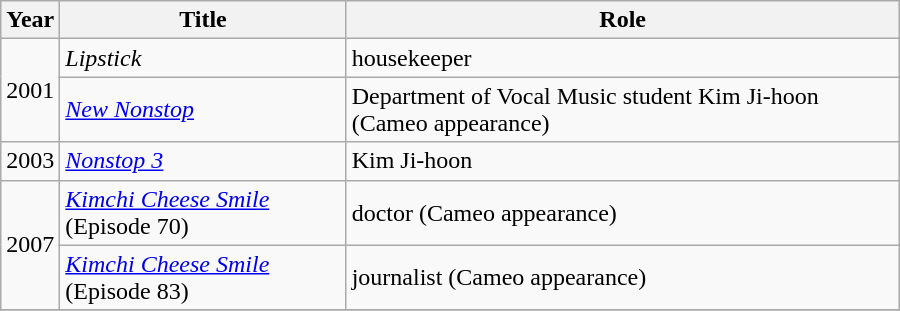<table class="wikitable" style="width:600px">
<tr>
<th width=10>Year</th>
<th>Title</th>
<th>Role</th>
</tr>
<tr>
<td rowspan=2>2001</td>
<td><em>Lipstick</em></td>
<td>housekeeper</td>
</tr>
<tr>
<td><em><a href='#'>New Nonstop</a></em></td>
<td>Department of Vocal Music student Kim Ji-hoon (Cameo appearance)</td>
</tr>
<tr>
<td>2003</td>
<td><em><a href='#'>Nonstop 3</a></em></td>
<td>Kim Ji-hoon</td>
</tr>
<tr>
<td rowspan=2>2007</td>
<td><em><a href='#'>Kimchi Cheese Smile</a></em> (Episode 70)</td>
<td>doctor (Cameo appearance)</td>
</tr>
<tr>
<td><em><a href='#'>Kimchi Cheese Smile</a></em> (Episode 83)</td>
<td>journalist (Cameo appearance)</td>
</tr>
<tr>
</tr>
</table>
